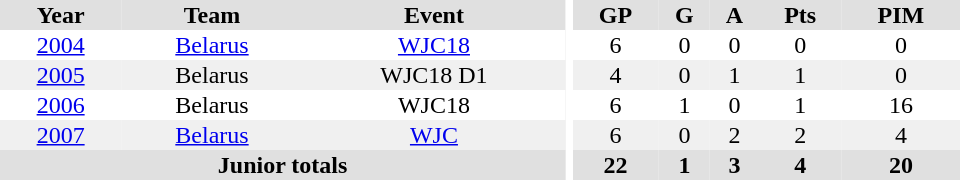<table border="0" cellpadding="1" cellspacing="0" ID="Table3" style="text-align:center; width:40em">
<tr ALIGN="center" bgcolor="#e0e0e0">
<th>Year</th>
<th>Team</th>
<th>Event</th>
<th rowspan="99" bgcolor="#ffffff"></th>
<th>GP</th>
<th>G</th>
<th>A</th>
<th>Pts</th>
<th>PIM</th>
</tr>
<tr>
<td><a href='#'>2004</a></td>
<td><a href='#'>Belarus</a></td>
<td><a href='#'>WJC18</a></td>
<td>6</td>
<td>0</td>
<td>0</td>
<td>0</td>
<td>0</td>
</tr>
<tr bgcolor="#f0f0f0">
<td><a href='#'>2005</a></td>
<td>Belarus</td>
<td>WJC18 D1</td>
<td>4</td>
<td>0</td>
<td>1</td>
<td>1</td>
<td>0</td>
</tr>
<tr>
<td><a href='#'>2006</a></td>
<td>Belarus</td>
<td>WJC18</td>
<td>6</td>
<td>1</td>
<td>0</td>
<td>1</td>
<td>16</td>
</tr>
<tr bgcolor="#f0f0f0">
<td><a href='#'>2007</a></td>
<td><a href='#'>Belarus</a></td>
<td><a href='#'>WJC</a></td>
<td>6</td>
<td>0</td>
<td>2</td>
<td>2</td>
<td>4</td>
</tr>
<tr bgcolor="#e0e0e0">
<th colspan=3>Junior totals</th>
<th>22</th>
<th>1</th>
<th>3</th>
<th>4</th>
<th>20</th>
</tr>
</table>
